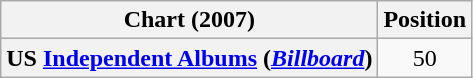<table class="wikitable sortable plainrowheaders">
<tr>
<th scope="col">Chart (2007)</th>
<th scope="col">Position</th>
</tr>
<tr>
<th scope="row">US <a href='#'>Independent Albums</a> (<em><a href='#'>Billboard</a></em>)</th>
<td style="text-align:center;">50</td>
</tr>
</table>
